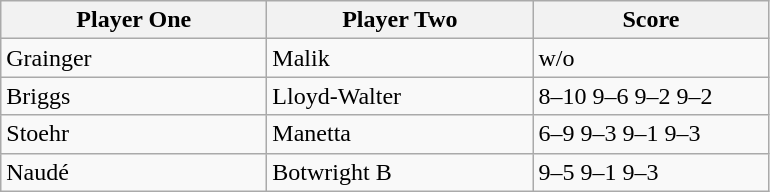<table class="wikitable">
<tr>
<th width=170>Player One</th>
<th width=170>Player Two</th>
<th width=150>Score</th>
</tr>
<tr>
<td> Grainger</td>
<td> Malik</td>
<td>w/o</td>
</tr>
<tr>
<td> Briggs</td>
<td> Lloyd-Walter</td>
<td>8–10 9–6 9–2 9–2</td>
</tr>
<tr>
<td> Stoehr</td>
<td> Manetta</td>
<td>6–9 9–3 9–1 9–3</td>
</tr>
<tr>
<td> Naudé</td>
<td> Botwright B</td>
<td>9–5 9–1 9–3</td>
</tr>
</table>
